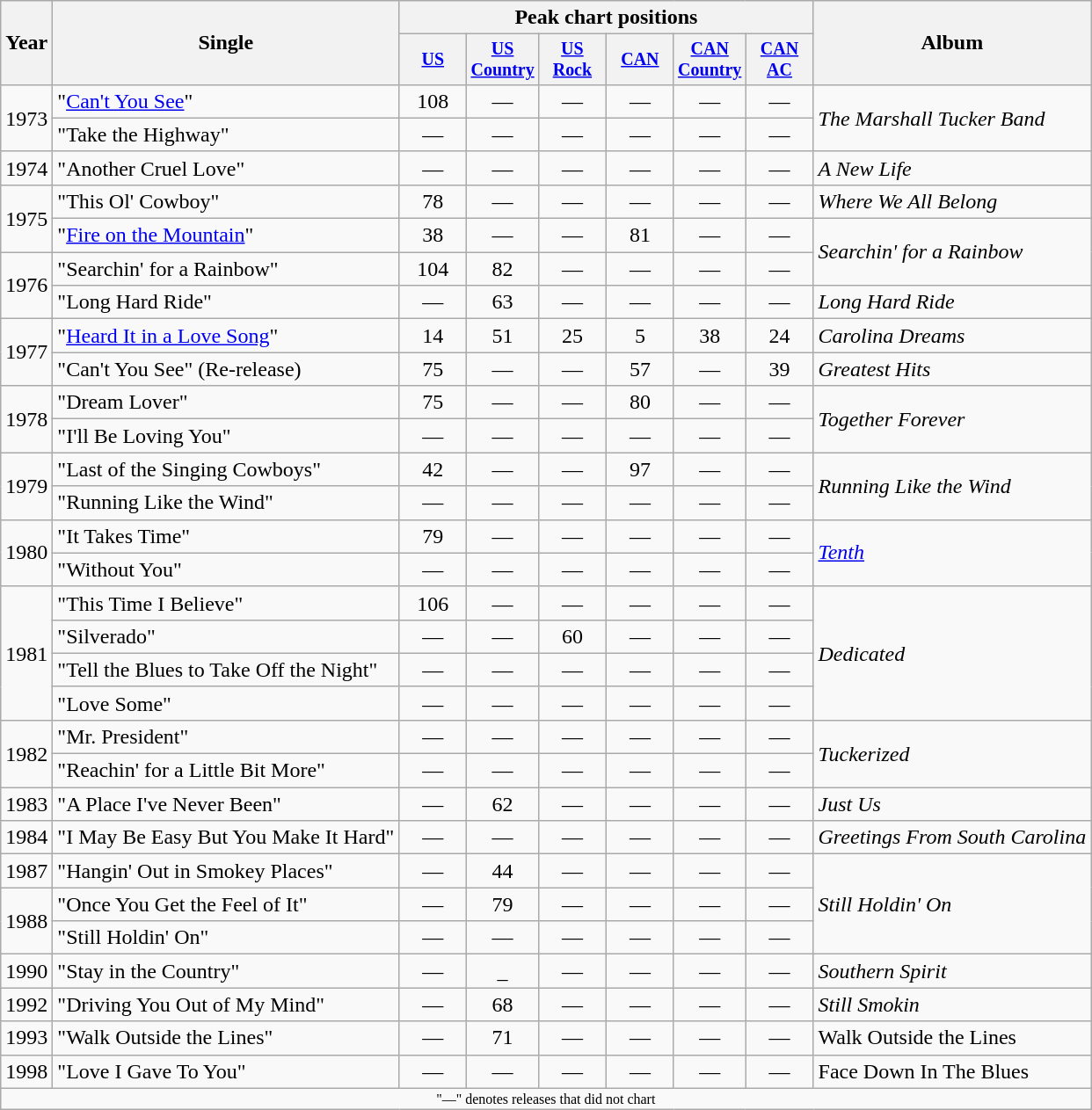<table class="wikitable">
<tr>
<th rowspan="2">Year</th>
<th rowspan="2">Single</th>
<th colspan="6">Peak chart positions</th>
<th rowspan="2">Album</th>
</tr>
<tr style="font-size:smaller">
<th width="45"><a href='#'>US</a></th>
<th width="45"><a href='#'>US Country</a></th>
<th width="45"><a href='#'>US Rock</a></th>
<th width="45"><a href='#'>CAN</a></th>
<th width="45"><a href='#'>CAN Country</a></th>
<th width="45"><a href='#'>CAN AC</a></th>
</tr>
<tr>
<td rowspan="2">1973</td>
<td>"<a href='#'>Can't You See</a>"</td>
<td align="center">108</td>
<td align="center">—</td>
<td align="center">—</td>
<td align="center">—</td>
<td align="center">—</td>
<td align="center">—</td>
<td rowspan="2"><em>The Marshall Tucker Band</em></td>
</tr>
<tr>
<td>"Take the Highway"</td>
<td align="center">—</td>
<td align="center">—</td>
<td align="center">—</td>
<td align="center">—</td>
<td align="center">—</td>
<td align="center">—</td>
</tr>
<tr>
<td>1974</td>
<td>"Another Cruel Love"</td>
<td align="center">—</td>
<td align="center">—</td>
<td align="center">—</td>
<td align="center">—</td>
<td align="center">—</td>
<td align="center">—</td>
<td><em>A New Life</em></td>
</tr>
<tr>
<td rowspan="2">1975</td>
<td>"This Ol' Cowboy"</td>
<td align="center">78</td>
<td align="center">—</td>
<td align="center">—</td>
<td align="center">—</td>
<td align="center">—</td>
<td align="center">—</td>
<td><em>Where We All Belong</em></td>
</tr>
<tr>
<td>"<a href='#'>Fire on the Mountain</a>"</td>
<td align="center">38</td>
<td align="center">—</td>
<td align="center">—</td>
<td align="center">81</td>
<td align="center">—</td>
<td align="center">—</td>
<td rowspan="2"><em>Searchin' for a Rainbow</em></td>
</tr>
<tr>
<td rowspan="2">1976</td>
<td>"Searchin' for a Rainbow"</td>
<td align="center">104</td>
<td align="center">82</td>
<td align="center">—</td>
<td align="center">—</td>
<td align="center">—</td>
<td align="center">—</td>
</tr>
<tr>
<td>"Long Hard Ride"</td>
<td align="center">—</td>
<td align="center">63</td>
<td align="center">—</td>
<td align="center">—</td>
<td align="center">—</td>
<td align="center">—</td>
<td><em>Long Hard Ride</em></td>
</tr>
<tr>
<td rowspan="2">1977</td>
<td>"<a href='#'>Heard It in a Love Song</a>"</td>
<td align="center">14</td>
<td align="center">51</td>
<td align="center">25</td>
<td align="center">5</td>
<td align="center">38</td>
<td align="center">24</td>
<td><em>Carolina Dreams</em></td>
</tr>
<tr>
<td>"Can't You See" (Re-release)</td>
<td align="center">75</td>
<td align="center">—</td>
<td align="center">—</td>
<td align="center">57</td>
<td align="center">—</td>
<td align="center">39</td>
<td><em>Greatest Hits</em></td>
</tr>
<tr>
<td rowspan="2">1978</td>
<td>"Dream Lover"</td>
<td align="center">75</td>
<td align="center">—</td>
<td align="center">—</td>
<td align="center">80</td>
<td align="center">—</td>
<td align="center">—</td>
<td rowspan="2"><em>Together Forever</em></td>
</tr>
<tr>
<td>"I'll Be Loving You"</td>
<td align="center">—</td>
<td align="center">—</td>
<td align="center">—</td>
<td align="center">—</td>
<td align="center">—</td>
<td align="center">—</td>
</tr>
<tr>
<td rowspan="2">1979</td>
<td>"Last of the Singing Cowboys"</td>
<td align="center">42</td>
<td align="center">—</td>
<td align="center">—</td>
<td align="center">97</td>
<td align="center">—</td>
<td align="center">—</td>
<td rowspan="2"><em>Running Like the Wind</em></td>
</tr>
<tr>
<td>"Running Like the Wind"</td>
<td align="center">—</td>
<td align="center">—</td>
<td align="center">—</td>
<td align="center">—</td>
<td align="center">—</td>
<td align="center">—</td>
</tr>
<tr>
<td rowspan="2">1980</td>
<td>"It Takes Time"</td>
<td align="center">79</td>
<td align="center">—</td>
<td align="center">—</td>
<td align="center">—</td>
<td align="center">—</td>
<td align="center">—</td>
<td rowspan="2"><em><a href='#'>Tenth</a></em></td>
</tr>
<tr>
<td>"Without You"</td>
<td align="center">—</td>
<td align="center">—</td>
<td align="center">—</td>
<td align="center">—</td>
<td align="center">—</td>
<td align="center">—</td>
</tr>
<tr>
<td rowspan="4">1981</td>
<td>"This Time I Believe"</td>
<td align="center">106</td>
<td align="center">—</td>
<td align="center">—</td>
<td align="center">—</td>
<td align="center">—</td>
<td align="center">—</td>
<td rowspan="4"><em>Dedicated</em></td>
</tr>
<tr>
<td>"Silverado"</td>
<td align="center">—</td>
<td align="center">—</td>
<td align="center">60</td>
<td align="center">—</td>
<td align="center">—</td>
<td align="center">—</td>
</tr>
<tr>
<td>"Tell the Blues to Take Off the Night"</td>
<td align="center">—</td>
<td align="center">—</td>
<td align="center">—</td>
<td align="center">—</td>
<td align="center">—</td>
<td align="center">—</td>
</tr>
<tr>
<td>"Love Some"</td>
<td align="center">—</td>
<td align="center">—</td>
<td align="center">—</td>
<td align="center">—</td>
<td align="center">—</td>
<td align="center">—</td>
</tr>
<tr>
<td rowspan="2">1982</td>
<td>"Mr. President"</td>
<td align="center">—</td>
<td align="center">—</td>
<td align="center">—</td>
<td align="center">—</td>
<td align="center">—</td>
<td align="center">—</td>
<td rowspan="2"><em>Tuckerized</em></td>
</tr>
<tr>
<td>"Reachin' for a Little Bit More"</td>
<td align="center">—</td>
<td align="center">—</td>
<td align="center">—</td>
<td align="center">—</td>
<td align="center">—</td>
<td align="center">—</td>
</tr>
<tr>
<td>1983</td>
<td>"A Place I've Never Been"</td>
<td align="center">—</td>
<td align="center">62</td>
<td align="center">—</td>
<td align="center">—</td>
<td align="center">—</td>
<td align="center">—</td>
<td><em>Just Us</em></td>
</tr>
<tr>
<td>1984</td>
<td>"I May Be Easy But You Make It Hard"</td>
<td align="center">—</td>
<td align="center">—</td>
<td align="center">—</td>
<td align="center">—</td>
<td align="center">—</td>
<td align="center">—</td>
<td><em>Greetings From South Carolina</em></td>
</tr>
<tr>
<td>1987</td>
<td>"Hangin' Out in Smokey Places"</td>
<td align="center">—</td>
<td align="center">44</td>
<td align="center">—</td>
<td align="center">—</td>
<td align="center">—</td>
<td align="center">—</td>
<td rowspan="3"><em>Still Holdin' On</em></td>
</tr>
<tr>
<td rowspan="2">1988</td>
<td>"Once You Get the Feel of It"</td>
<td align="center">—</td>
<td align="center">79</td>
<td align="center">—</td>
<td align="center">—</td>
<td align="center">—</td>
<td align="center">—</td>
</tr>
<tr>
<td>"Still Holdin' On"</td>
<td align="center">—</td>
<td align="center">—</td>
<td align="center">—</td>
<td align="center">—</td>
<td align="center">—</td>
<td align="center">—</td>
</tr>
<tr>
<td>1990</td>
<td>"Stay in the Country"</td>
<td align="center">—</td>
<td align="center">_</td>
<td align="center">—</td>
<td align="center">—</td>
<td align="center">—</td>
<td align="center">—</td>
<td><em>Southern Spirit</em></td>
</tr>
<tr>
<td>1992</td>
<td>"Driving You Out of My Mind"</td>
<td align="center">—</td>
<td align="center">68</td>
<td align="center">—</td>
<td align="center">—</td>
<td align="center">—</td>
<td align="center">—</td>
<td><em>Still Smokin<strong></td>
</tr>
<tr>
<td>1993</td>
<td>"Walk Outside the Lines"</td>
<td align="center">—</td>
<td align="center">71</td>
<td align="center">—</td>
<td align="center">—</td>
<td align="center">—</td>
<td align="center">—</td>
<td></em>Walk Outside the Lines<em></td>
</tr>
<tr>
<td>1998</td>
<td>"Love I Gave To You"</td>
<td align="center">—</td>
<td align="center">—</td>
<td align="center">—</td>
<td align="center">—</td>
<td align="center">—</td>
<td align="center">—</td>
<td></em>Face Down In The Blues<em></td>
</tr>
<tr>
<td colspan="13" style="text-align:center; font-size:8pt;">"—" denotes releases that did not chart</td>
</tr>
</table>
